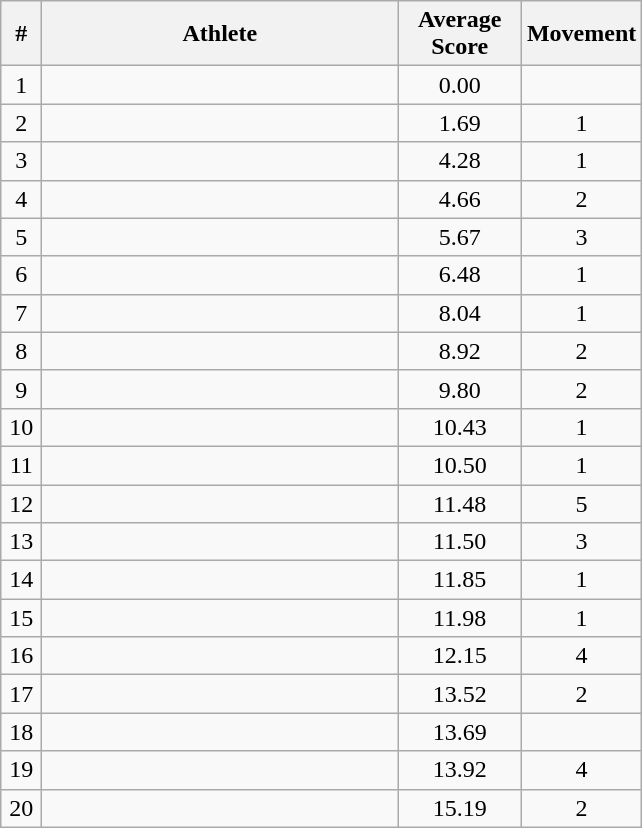<table class=wikitable style=text-align:center>
<tr>
<th width="20">#</th>
<th width="230">Athlete</th>
<th width="75">Average Score</th>
<th width="15">Movement</th>
</tr>
<tr>
<td>1</td>
<td align="left"> </td>
<td>0.00</td>
<td></td>
</tr>
<tr>
<td>2</td>
<td align="left"></td>
<td>1.69</td>
<td> 1</td>
</tr>
<tr>
<td>3</td>
<td align="left"></td>
<td>4.28</td>
<td> 1</td>
</tr>
<tr>
<td>4</td>
<td align="left"></td>
<td>4.66</td>
<td> 2</td>
</tr>
<tr>
<td>5</td>
<td align="left"></td>
<td>5.67</td>
<td> 3</td>
</tr>
<tr>
<td>6</td>
<td align="left"></td>
<td>6.48</td>
<td> 1</td>
</tr>
<tr>
<td>7</td>
<td align="left"></td>
<td>8.04</td>
<td> 1</td>
</tr>
<tr>
<td>8</td>
<td align="left"></td>
<td>8.92</td>
<td> 2</td>
</tr>
<tr>
<td>9</td>
<td align="left"></td>
<td>9.80</td>
<td> 2</td>
</tr>
<tr>
<td>10</td>
<td align="left"></td>
<td>10.43</td>
<td> 1</td>
</tr>
<tr>
<td>11</td>
<td align="left"></td>
<td>10.50</td>
<td> 1</td>
</tr>
<tr>
<td>12</td>
<td align="left"></td>
<td>11.48</td>
<td> 5</td>
</tr>
<tr>
<td>13</td>
<td align="left"></td>
<td>11.50</td>
<td> 3</td>
</tr>
<tr>
<td>14</td>
<td align="left"></td>
<td>11.85</td>
<td> 1</td>
</tr>
<tr>
<td>15</td>
<td align="left"></td>
<td>11.98</td>
<td> 1</td>
</tr>
<tr>
<td>16</td>
<td align="left"></td>
<td>12.15</td>
<td> 4</td>
</tr>
<tr>
<td>17</td>
<td align="left"></td>
<td>13.52</td>
<td> 2</td>
</tr>
<tr>
<td>18</td>
<td align="left"></td>
<td>13.69</td>
<td></td>
</tr>
<tr>
<td>19</td>
<td align="left"></td>
<td>13.92</td>
<td> 4</td>
</tr>
<tr>
<td>20</td>
<td align="left"></td>
<td>15.19</td>
<td> 2</td>
</tr>
</table>
